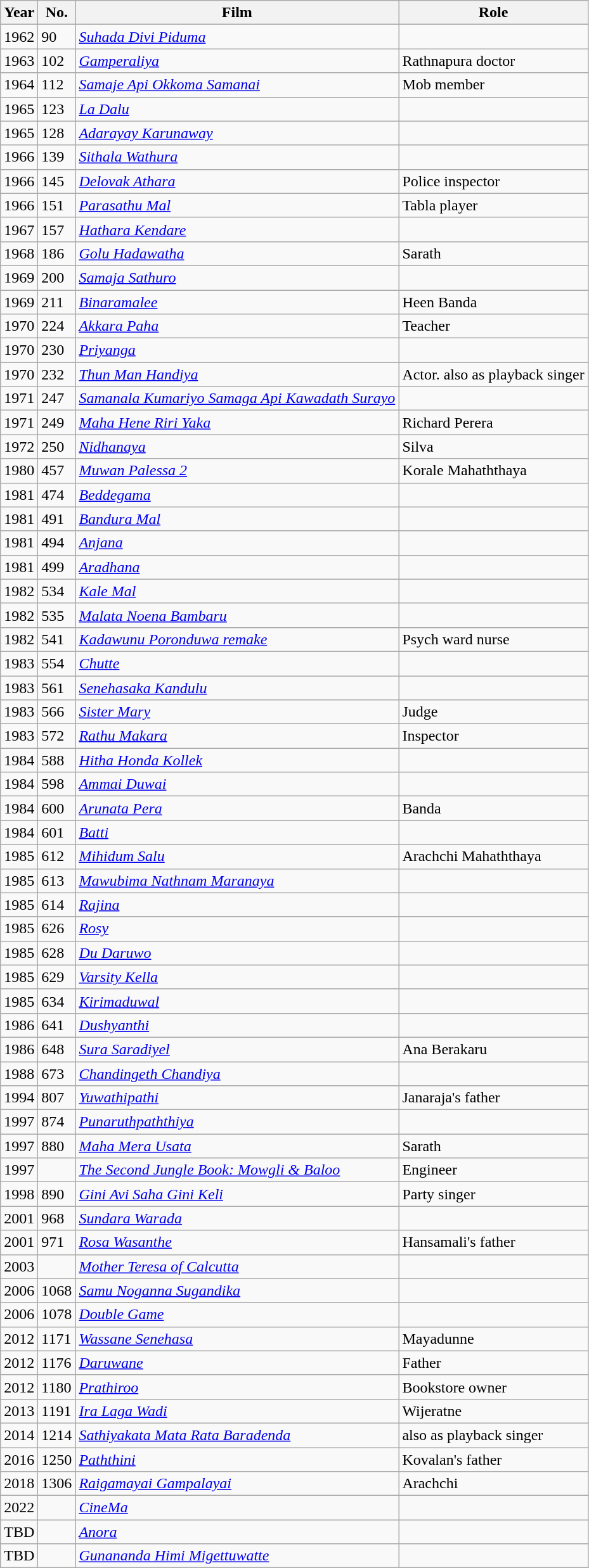<table class="wikitable">
<tr>
<th>Year</th>
<th>No.</th>
<th>Film</th>
<th>Role</th>
</tr>
<tr>
<td>1962</td>
<td>90</td>
<td><em><a href='#'>Suhada Divi Piduma</a></em></td>
<td></td>
</tr>
<tr>
<td>1963</td>
<td>102</td>
<td><em><a href='#'>Gamperaliya</a></em></td>
<td>Rathnapura doctor </td>
</tr>
<tr>
<td>1964</td>
<td>112</td>
<td><em><a href='#'>Samaje Api Okkoma Samanai</a></em></td>
<td>Mob member</td>
</tr>
<tr>
<td>1965</td>
<td>123</td>
<td><em><a href='#'>La Dalu</a></em></td>
<td></td>
</tr>
<tr>
<td>1965</td>
<td>128</td>
<td><em><a href='#'>Adarayay Karunaway</a></em></td>
<td></td>
</tr>
<tr>
<td>1966</td>
<td>139</td>
<td><em><a href='#'>Sithala Wathura</a></em></td>
<td></td>
</tr>
<tr>
<td>1966</td>
<td>145</td>
<td><em><a href='#'>Delovak Athara</a></em></td>
<td>Police inspector</td>
</tr>
<tr>
<td>1966</td>
<td>151</td>
<td><em><a href='#'>Parasathu Mal</a></em></td>
<td>Tabla player </td>
</tr>
<tr>
<td>1967</td>
<td>157</td>
<td><em><a href='#'>Hathara Kendare</a></em></td>
<td></td>
</tr>
<tr>
<td>1968</td>
<td>186</td>
<td><em><a href='#'>Golu Hadawatha</a></em></td>
<td>Sarath</td>
</tr>
<tr>
<td>1969</td>
<td>200</td>
<td><em><a href='#'>Samaja Sathuro</a></em></td>
<td></td>
</tr>
<tr>
<td>1969</td>
<td>211</td>
<td><em><a href='#'>Binaramalee</a></em></td>
<td>Heen Banda </td>
</tr>
<tr>
<td>1970</td>
<td>224</td>
<td><em><a href='#'>Akkara Paha</a></em></td>
<td>Teacher </td>
</tr>
<tr>
<td>1970</td>
<td>230</td>
<td><em><a href='#'>Priyanga</a></em></td>
<td></td>
</tr>
<tr>
<td>1970</td>
<td>232</td>
<td><em><a href='#'>Thun Man Handiya</a></em></td>
<td>Actor. also as playback singer</td>
</tr>
<tr>
<td>1971</td>
<td>247</td>
<td><em><a href='#'>Samanala Kumariyo Samaga Api Kawadath Surayo</a></em></td>
<td></td>
</tr>
<tr>
<td>1971</td>
<td>249</td>
<td><em><a href='#'>Maha Hene Riri Yaka</a></em></td>
<td>Richard Perera</td>
</tr>
<tr>
<td>1972</td>
<td>250</td>
<td><em><a href='#'>Nidhanaya</a></em></td>
<td>Silva </td>
</tr>
<tr>
<td>1980</td>
<td>457</td>
<td><em><a href='#'>Muwan Palessa 2</a></em></td>
<td>Korale Mahaththaya</td>
</tr>
<tr>
<td>1981</td>
<td>474</td>
<td><em><a href='#'>Beddegama</a></em></td>
<td></td>
</tr>
<tr>
<td>1981</td>
<td>491</td>
<td><em><a href='#'>Bandura Mal</a></em></td>
<td></td>
</tr>
<tr>
<td>1981</td>
<td>494</td>
<td><em><a href='#'>Anjana</a></em></td>
<td></td>
</tr>
<tr>
<td>1981</td>
<td>499</td>
<td><em><a href='#'>Aradhana</a></em></td>
<td></td>
</tr>
<tr>
<td>1982</td>
<td>534</td>
<td><em><a href='#'>Kale Mal</a></em></td>
<td></td>
</tr>
<tr>
<td>1982</td>
<td>535</td>
<td><em><a href='#'>Malata Noena Bambaru</a></em></td>
<td></td>
</tr>
<tr>
<td>1982</td>
<td>541</td>
<td><em><a href='#'>Kadawunu Poronduwa remake</a></em></td>
<td>Psych ward nurse</td>
</tr>
<tr>
<td>1983</td>
<td>554</td>
<td><em><a href='#'>Chutte</a></em></td>
<td></td>
</tr>
<tr>
<td>1983</td>
<td>561</td>
<td><em><a href='#'>Senehasaka Kandulu</a></em></td>
<td></td>
</tr>
<tr>
<td>1983</td>
<td>566</td>
<td><em><a href='#'>Sister Mary</a></em></td>
<td>Judge</td>
</tr>
<tr>
<td>1983</td>
<td>572</td>
<td><em><a href='#'>Rathu Makara</a></em></td>
<td>Inspector</td>
</tr>
<tr>
<td>1984</td>
<td>588</td>
<td><em><a href='#'>Hitha Honda Kollek</a></em></td>
<td></td>
</tr>
<tr>
<td>1984</td>
<td>598</td>
<td><em><a href='#'>Ammai Duwai</a></em></td>
<td></td>
</tr>
<tr>
<td>1984</td>
<td>600</td>
<td><em><a href='#'>Arunata Pera</a></em></td>
<td>Banda</td>
</tr>
<tr>
<td>1984</td>
<td>601</td>
<td><em><a href='#'>Batti</a></em></td>
<td></td>
</tr>
<tr>
<td>1985</td>
<td>612</td>
<td><em><a href='#'>Mihidum Salu</a></em></td>
<td>Arachchi Mahaththaya</td>
</tr>
<tr>
<td>1985</td>
<td>613</td>
<td><em><a href='#'>Mawubima Nathnam Maranaya</a></em></td>
<td></td>
</tr>
<tr>
<td>1985</td>
<td>614</td>
<td><em><a href='#'>Rajina</a></em></td>
<td></td>
</tr>
<tr>
<td>1985</td>
<td>626</td>
<td><em><a href='#'>Rosy</a></em></td>
<td></td>
</tr>
<tr>
<td>1985</td>
<td>628</td>
<td><em><a href='#'>Du Daruwo</a></em></td>
<td></td>
</tr>
<tr>
<td>1985</td>
<td>629</td>
<td><em><a href='#'>Varsity Kella</a></em></td>
<td></td>
</tr>
<tr>
<td>1985</td>
<td>634</td>
<td><em><a href='#'>Kirimaduwal</a></em></td>
<td></td>
</tr>
<tr>
<td>1986</td>
<td>641</td>
<td><em><a href='#'>Dushyanthi</a></em></td>
<td></td>
</tr>
<tr>
<td>1986</td>
<td>648</td>
<td><em><a href='#'>Sura Saradiyel</a></em></td>
<td>Ana Berakaru</td>
</tr>
<tr>
<td>1988</td>
<td>673</td>
<td><em><a href='#'>Chandingeth Chandiya</a></em></td>
<td></td>
</tr>
<tr>
<td>1994</td>
<td>807</td>
<td><em><a href='#'>Yuwathipathi</a></em></td>
<td>Janaraja's father</td>
</tr>
<tr>
<td>1997</td>
<td>874</td>
<td><em><a href='#'>Punaruthpaththiya</a></em></td>
<td></td>
</tr>
<tr>
<td>1997</td>
<td>880</td>
<td><em><a href='#'>Maha Mera Usata</a></em></td>
<td>Sarath</td>
</tr>
<tr>
<td>1997</td>
<td></td>
<td><em><a href='#'>The Second Jungle Book: Mowgli & Baloo</a></em></td>
<td>Engineer</td>
</tr>
<tr>
<td>1998</td>
<td>890</td>
<td><em><a href='#'>Gini Avi Saha Gini Keli</a></em></td>
<td>Party singer</td>
</tr>
<tr>
<td>2001</td>
<td>968</td>
<td><em><a href='#'>Sundara Warada</a></em></td>
<td></td>
</tr>
<tr>
<td>2001</td>
<td>971</td>
<td><em><a href='#'>Rosa Wasanthe</a></em></td>
<td>Hansamali's father</td>
</tr>
<tr>
<td>2003</td>
<td></td>
<td><em><a href='#'>Mother Teresa of Calcutta</a></em></td>
<td></td>
</tr>
<tr>
<td>2006</td>
<td>1068</td>
<td><em><a href='#'>Samu Noganna Sugandika</a></em></td>
<td></td>
</tr>
<tr>
<td>2006</td>
<td>1078</td>
<td><em><a href='#'>Double Game</a></em></td>
<td></td>
</tr>
<tr>
<td>2012</td>
<td>1171</td>
<td><em><a href='#'>Wassane Senehasa</a></em></td>
<td>Mayadunne</td>
</tr>
<tr>
<td>2012</td>
<td>1176</td>
<td><em><a href='#'>Daruwane</a></em></td>
<td>Father</td>
</tr>
<tr>
<td>2012</td>
<td>1180</td>
<td><em><a href='#'>Prathiroo</a></em></td>
<td>Bookstore owner</td>
</tr>
<tr>
<td>2013</td>
<td>1191</td>
<td><em><a href='#'>Ira Laga Wadi</a></em></td>
<td>Wijeratne</td>
</tr>
<tr>
<td>2014</td>
<td>1214</td>
<td><em><a href='#'>Sathiyakata Mata Rata Baradenda</a></em></td>
<td>also as playback singer</td>
</tr>
<tr>
<td>2016</td>
<td>1250</td>
<td><em><a href='#'>Paththini</a></em></td>
<td>Kovalan's father</td>
</tr>
<tr>
<td>2018</td>
<td>1306</td>
<td><em><a href='#'>Raigamayai Gampalayai</a></em></td>
<td>Arachchi</td>
</tr>
<tr>
<td>2022</td>
<td></td>
<td><em><a href='#'>CineMa</a></em></td>
<td></td>
</tr>
<tr>
<td>TBD</td>
<td></td>
<td><em><a href='#'>Anora</a></em></td>
<td></td>
</tr>
<tr>
<td>TBD</td>
<td></td>
<td><em><a href='#'>Gunananda Himi Migettuwatte</a></em></td>
<td></td>
</tr>
</table>
